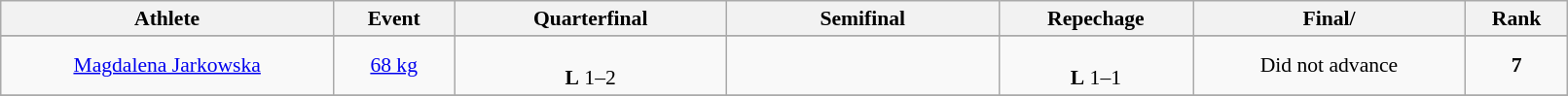<table class="wikitable" width="85%" style="text-align:left; font-size:90%">
<tr>
<th width="11%">Athlete</th>
<th width="4%">Event</th>
<th width="9%">Quarterfinal</th>
<th width="9%">Semifinal</th>
<th width="6%">Repechage</th>
<th width="9%">Final/</th>
<th width="3%">Rank</th>
</tr>
<tr>
</tr>
<tr align=center>
<td><a href='#'>Magdalena Jarkowska</a></td>
<td><a href='#'>68 kg</a></td>
<td><br><strong>L</strong> 1–2</td>
<td></td>
<td><br><strong>L</strong> 1–1</td>
<td colspan=1 align=center>Did not advance</td>
<td><strong>7</strong></td>
</tr>
<tr>
</tr>
</table>
